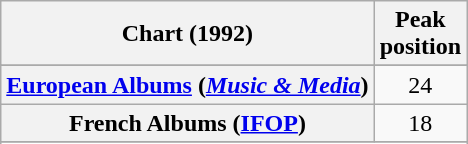<table class="wikitable sortable plainrowheaders" style="text-align:center">
<tr>
<th scope="col">Chart (1992)</th>
<th scope="col">Peak<br>position</th>
</tr>
<tr>
</tr>
<tr>
</tr>
<tr>
<th scope="row"><a href='#'>European Albums</a> (<em><a href='#'>Music & Media</a></em>)</th>
<td>24</td>
</tr>
<tr>
<th scope="row">French Albums (<a href='#'>IFOP</a>)</th>
<td>18</td>
</tr>
<tr>
</tr>
<tr>
</tr>
<tr>
</tr>
<tr>
</tr>
</table>
